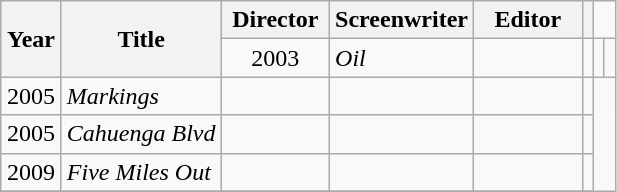<table class="wikitable sortable">
<tr>
<th rowspan="2" width="33">Year</th>
<th rowspan="2">Title</th>
<th width="65">Director</th>
<th width="65">Screenwriter</th>
<th width="65">Editor</th>
<th class=unsortable></th>
</tr>
<tr>
<td align="center">2003</td>
<td align="left"><em>Oil</em></td>
<td></td>
<td></td>
<td></td>
<td></td>
</tr>
<tr>
<td align="center">2005</td>
<td align="left"><em>Markings</em></td>
<td></td>
<td></td>
<td></td>
<td></td>
</tr>
<tr>
<td align="center">2005</td>
<td align="left"><em>Cahuenga Blvd</em></td>
<td></td>
<td></td>
<td></td>
<td></td>
</tr>
<tr>
<td align="center">2009</td>
<td align="left"><em>Five Miles Out</em></td>
<td></td>
<td></td>
<td></td>
<td></td>
</tr>
<tr>
</tr>
</table>
